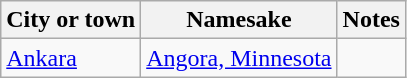<table class="wikitable">
<tr>
<th>City or town</th>
<th>Namesake</th>
<th>Notes</th>
</tr>
<tr>
<td><a href='#'>Ankara</a></td>
<td><a href='#'>Angora, Minnesota</a></td>
<td></td>
</tr>
</table>
